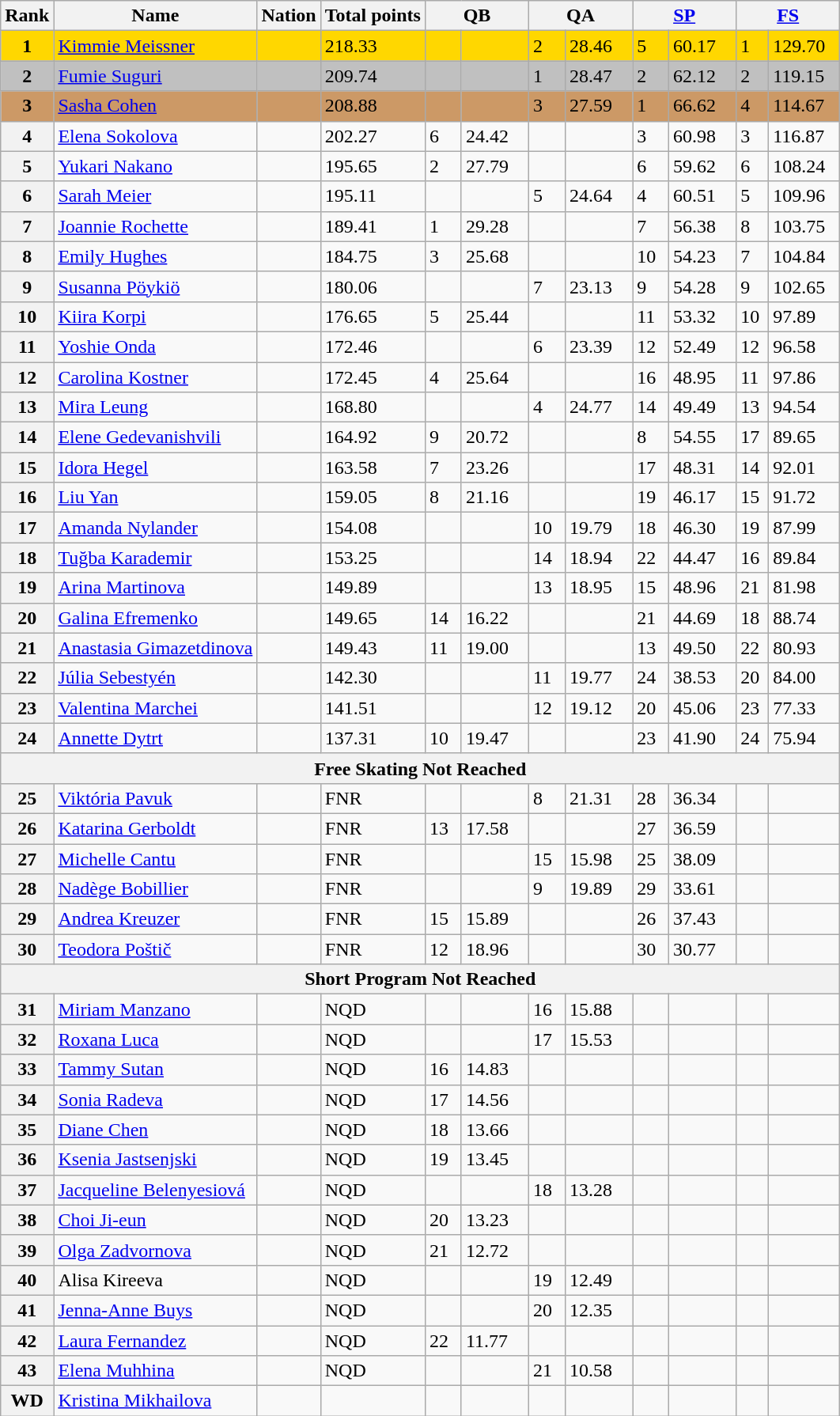<table class="wikitable">
<tr>
<th>Rank</th>
<th>Name</th>
<th>Nation</th>
<th>Total points</th>
<th colspan="2" width="80px">QB</th>
<th colspan="2" width="80px">QA</th>
<th colspan="2" width="80px"><a href='#'>SP</a></th>
<th colspan="2" width="80px"><a href='#'>FS</a></th>
</tr>
<tr bgcolor=gold>
<td align=center><strong>1</strong></td>
<td><a href='#'>Kimmie Meissner</a></td>
<td></td>
<td>218.33</td>
<td></td>
<td></td>
<td>2</td>
<td>28.46</td>
<td>5</td>
<td>60.17</td>
<td>1</td>
<td>129.70</td>
</tr>
<tr bgcolor=silver>
<td align=center><strong>2</strong></td>
<td><a href='#'>Fumie Suguri</a></td>
<td></td>
<td>209.74</td>
<td></td>
<td></td>
<td>1</td>
<td>28.47</td>
<td>2</td>
<td>62.12</td>
<td>2</td>
<td>119.15</td>
</tr>
<tr bgcolor=cc9966>
<td align=center><strong>3</strong></td>
<td><a href='#'>Sasha Cohen</a></td>
<td></td>
<td>208.88</td>
<td></td>
<td></td>
<td>3</td>
<td>27.59</td>
<td>1</td>
<td>66.62</td>
<td>4</td>
<td>114.67</td>
</tr>
<tr>
<th>4</th>
<td><a href='#'>Elena Sokolova</a></td>
<td></td>
<td>202.27</td>
<td>6</td>
<td>24.42</td>
<td></td>
<td></td>
<td>3</td>
<td>60.98</td>
<td>3</td>
<td>116.87</td>
</tr>
<tr>
<th>5</th>
<td><a href='#'>Yukari Nakano</a></td>
<td></td>
<td>195.65</td>
<td>2</td>
<td>27.79</td>
<td></td>
<td></td>
<td>6</td>
<td>59.62</td>
<td>6</td>
<td>108.24</td>
</tr>
<tr>
<th>6</th>
<td><a href='#'>Sarah Meier</a></td>
<td></td>
<td>195.11</td>
<td></td>
<td></td>
<td>5</td>
<td>24.64</td>
<td>4</td>
<td>60.51</td>
<td>5</td>
<td>109.96</td>
</tr>
<tr>
<th>7</th>
<td><a href='#'>Joannie Rochette</a></td>
<td></td>
<td>189.41</td>
<td>1</td>
<td>29.28</td>
<td></td>
<td></td>
<td>7</td>
<td>56.38</td>
<td>8</td>
<td>103.75</td>
</tr>
<tr>
<th>8</th>
<td><a href='#'>Emily Hughes</a></td>
<td></td>
<td>184.75</td>
<td>3</td>
<td>25.68</td>
<td></td>
<td></td>
<td>10</td>
<td>54.23</td>
<td>7</td>
<td>104.84</td>
</tr>
<tr>
<th>9</th>
<td><a href='#'>Susanna Pöykiö</a></td>
<td></td>
<td>180.06</td>
<td></td>
<td></td>
<td>7</td>
<td>23.13</td>
<td>9</td>
<td>54.28</td>
<td>9</td>
<td>102.65</td>
</tr>
<tr>
<th>10</th>
<td><a href='#'>Kiira Korpi</a></td>
<td></td>
<td>176.65</td>
<td>5</td>
<td>25.44</td>
<td></td>
<td></td>
<td>11</td>
<td>53.32</td>
<td>10</td>
<td>97.89</td>
</tr>
<tr>
<th>11</th>
<td><a href='#'>Yoshie Onda</a></td>
<td></td>
<td>172.46</td>
<td></td>
<td></td>
<td>6</td>
<td>23.39</td>
<td>12</td>
<td>52.49</td>
<td>12</td>
<td>96.58</td>
</tr>
<tr>
<th>12</th>
<td><a href='#'>Carolina Kostner</a></td>
<td></td>
<td>172.45</td>
<td>4</td>
<td>25.64</td>
<td></td>
<td></td>
<td>16</td>
<td>48.95</td>
<td>11</td>
<td>97.86</td>
</tr>
<tr>
<th>13</th>
<td><a href='#'>Mira Leung</a></td>
<td></td>
<td>168.80</td>
<td></td>
<td></td>
<td>4</td>
<td>24.77</td>
<td>14</td>
<td>49.49</td>
<td>13</td>
<td>94.54</td>
</tr>
<tr>
<th>14</th>
<td><a href='#'>Elene Gedevanishvili</a></td>
<td></td>
<td>164.92</td>
<td>9</td>
<td>20.72</td>
<td></td>
<td></td>
<td>8</td>
<td>54.55</td>
<td>17</td>
<td>89.65</td>
</tr>
<tr>
<th>15</th>
<td><a href='#'>Idora Hegel</a></td>
<td></td>
<td>163.58</td>
<td>7</td>
<td>23.26</td>
<td></td>
<td></td>
<td>17</td>
<td>48.31</td>
<td>14</td>
<td>92.01</td>
</tr>
<tr>
<th>16</th>
<td><a href='#'>Liu Yan</a></td>
<td></td>
<td>159.05</td>
<td>8</td>
<td>21.16</td>
<td></td>
<td></td>
<td>19</td>
<td>46.17</td>
<td>15</td>
<td>91.72</td>
</tr>
<tr>
<th>17</th>
<td><a href='#'>Amanda Nylander</a></td>
<td></td>
<td>154.08</td>
<td></td>
<td></td>
<td>10</td>
<td>19.79</td>
<td>18</td>
<td>46.30</td>
<td>19</td>
<td>87.99</td>
</tr>
<tr>
<th>18</th>
<td><a href='#'>Tuğba Karademir</a></td>
<td></td>
<td>153.25</td>
<td></td>
<td></td>
<td>14</td>
<td>18.94</td>
<td>22</td>
<td>44.47</td>
<td>16</td>
<td>89.84</td>
</tr>
<tr>
<th>19</th>
<td><a href='#'>Arina Martinova</a></td>
<td></td>
<td>149.89</td>
<td></td>
<td></td>
<td>13</td>
<td>18.95</td>
<td>15</td>
<td>48.96</td>
<td>21</td>
<td>81.98</td>
</tr>
<tr>
<th>20</th>
<td><a href='#'>Galina Efremenko</a></td>
<td></td>
<td>149.65</td>
<td>14</td>
<td>16.22</td>
<td></td>
<td></td>
<td>21</td>
<td>44.69</td>
<td>18</td>
<td>88.74</td>
</tr>
<tr>
<th>21</th>
<td><a href='#'>Anastasia Gimazetdinova</a></td>
<td></td>
<td>149.43</td>
<td>11</td>
<td>19.00</td>
<td></td>
<td></td>
<td>13</td>
<td>49.50</td>
<td>22</td>
<td>80.93</td>
</tr>
<tr>
<th>22</th>
<td><a href='#'>Júlia Sebestyén</a></td>
<td></td>
<td>142.30</td>
<td></td>
<td></td>
<td>11</td>
<td>19.77</td>
<td>24</td>
<td>38.53</td>
<td>20</td>
<td>84.00</td>
</tr>
<tr>
<th>23</th>
<td><a href='#'>Valentina Marchei</a></td>
<td></td>
<td>141.51</td>
<td></td>
<td></td>
<td>12</td>
<td>19.12</td>
<td>20</td>
<td>45.06</td>
<td>23</td>
<td>77.33</td>
</tr>
<tr>
<th>24</th>
<td><a href='#'>Annette Dytrt</a></td>
<td></td>
<td>137.31</td>
<td>10</td>
<td>19.47</td>
<td></td>
<td></td>
<td>23</td>
<td>41.90</td>
<td>24</td>
<td>75.94</td>
</tr>
<tr>
<th colspan=12>Free Skating Not Reached</th>
</tr>
<tr>
<th>25</th>
<td><a href='#'>Viktória Pavuk</a></td>
<td></td>
<td>FNR</td>
<td></td>
<td></td>
<td>8</td>
<td>21.31</td>
<td>28</td>
<td>36.34</td>
<td></td>
<td></td>
</tr>
<tr>
<th>26</th>
<td><a href='#'>Katarina Gerboldt</a></td>
<td></td>
<td>FNR</td>
<td>13</td>
<td>17.58</td>
<td></td>
<td></td>
<td>27</td>
<td>36.59</td>
<td></td>
<td></td>
</tr>
<tr>
<th>27</th>
<td><a href='#'>Michelle Cantu</a></td>
<td></td>
<td>FNR</td>
<td></td>
<td></td>
<td>15</td>
<td>15.98</td>
<td>25</td>
<td>38.09</td>
<td></td>
<td></td>
</tr>
<tr>
<th>28</th>
<td><a href='#'>Nadège Bobillier</a></td>
<td></td>
<td>FNR</td>
<td></td>
<td></td>
<td>9</td>
<td>19.89</td>
<td>29</td>
<td>33.61</td>
<td></td>
<td></td>
</tr>
<tr>
<th>29</th>
<td><a href='#'>Andrea Kreuzer</a></td>
<td></td>
<td>FNR</td>
<td>15</td>
<td>15.89</td>
<td></td>
<td></td>
<td>26</td>
<td>37.43</td>
<td></td>
<td></td>
</tr>
<tr>
<th>30</th>
<td><a href='#'>Teodora Poštič</a></td>
<td></td>
<td>FNR</td>
<td>12</td>
<td>18.96</td>
<td></td>
<td></td>
<td>30</td>
<td>30.77</td>
<td></td>
<td></td>
</tr>
<tr>
<th colspan=12>Short Program Not Reached</th>
</tr>
<tr>
<th>31</th>
<td><a href='#'>Miriam Manzano</a></td>
<td></td>
<td>NQD</td>
<td></td>
<td></td>
<td>16</td>
<td>15.88</td>
<td></td>
<td></td>
<td></td>
<td></td>
</tr>
<tr>
<th>32</th>
<td><a href='#'>Roxana Luca</a></td>
<td></td>
<td>NQD</td>
<td></td>
<td></td>
<td>17</td>
<td>15.53</td>
<td></td>
<td></td>
<td></td>
<td></td>
</tr>
<tr>
<th>33</th>
<td><a href='#'>Tammy Sutan</a></td>
<td></td>
<td>NQD</td>
<td>16</td>
<td>14.83</td>
<td></td>
<td></td>
<td></td>
<td></td>
<td></td>
<td></td>
</tr>
<tr>
<th>34</th>
<td><a href='#'>Sonia Radeva</a></td>
<td></td>
<td>NQD</td>
<td>17</td>
<td>14.56</td>
<td></td>
<td></td>
<td></td>
<td></td>
<td></td>
<td></td>
</tr>
<tr>
<th>35</th>
<td><a href='#'>Diane Chen</a></td>
<td></td>
<td>NQD</td>
<td>18</td>
<td>13.66</td>
<td></td>
<td></td>
<td></td>
<td></td>
<td></td>
<td></td>
</tr>
<tr>
<th>36</th>
<td><a href='#'>Ksenia Jastsenjski</a></td>
<td></td>
<td>NQD</td>
<td>19</td>
<td>13.45</td>
<td></td>
<td></td>
<td></td>
<td></td>
<td></td>
<td></td>
</tr>
<tr>
<th>37</th>
<td><a href='#'>Jacqueline Belenyesiová</a></td>
<td></td>
<td>NQD</td>
<td></td>
<td></td>
<td>18</td>
<td>13.28</td>
<td></td>
<td></td>
<td></td>
<td></td>
</tr>
<tr>
<th>38</th>
<td><a href='#'>Choi Ji-eun</a></td>
<td></td>
<td>NQD</td>
<td>20</td>
<td>13.23</td>
<td></td>
<td></td>
<td></td>
<td></td>
<td></td>
<td></td>
</tr>
<tr>
<th>39</th>
<td><a href='#'>Olga Zadvornova</a></td>
<td></td>
<td>NQD</td>
<td>21</td>
<td>12.72</td>
<td></td>
<td></td>
<td></td>
<td></td>
<td></td>
<td></td>
</tr>
<tr>
<th>40</th>
<td>Alisa Kireeva</td>
<td></td>
<td>NQD</td>
<td></td>
<td></td>
<td>19</td>
<td>12.49</td>
<td></td>
<td></td>
<td></td>
<td></td>
</tr>
<tr>
<th>41</th>
<td><a href='#'>Jenna-Anne Buys</a></td>
<td></td>
<td>NQD</td>
<td></td>
<td></td>
<td>20</td>
<td>12.35</td>
<td></td>
<td></td>
<td></td>
<td></td>
</tr>
<tr>
<th>42</th>
<td><a href='#'>Laura Fernandez</a></td>
<td></td>
<td>NQD</td>
<td>22</td>
<td>11.77</td>
<td></td>
<td></td>
<td></td>
<td></td>
<td></td>
<td></td>
</tr>
<tr>
<th>43</th>
<td><a href='#'>Elena Muhhina</a></td>
<td></td>
<td>NQD</td>
<td></td>
<td></td>
<td>21</td>
<td>10.58</td>
<td></td>
<td></td>
<td></td>
<td></td>
</tr>
<tr>
<th>WD</th>
<td><a href='#'>Kristina Mikhailova</a></td>
<td></td>
<td></td>
<td></td>
<td></td>
<td></td>
<td></td>
<td></td>
<td></td>
<td></td>
<td></td>
</tr>
</table>
